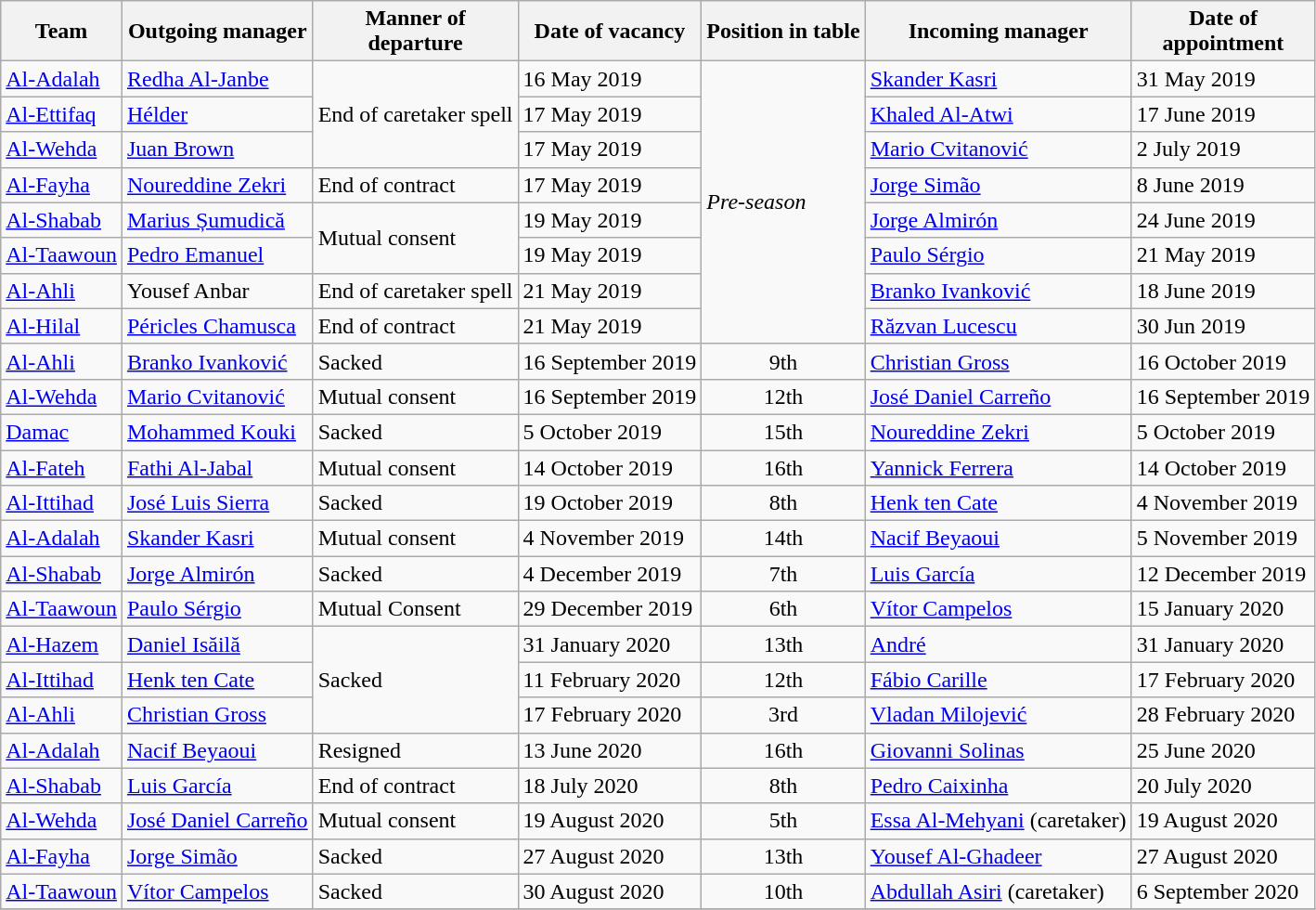<table class="wikitable sortable">
<tr>
<th>Team</th>
<th>Outgoing manager</th>
<th>Manner of<br>departure</th>
<th>Date of vacancy</th>
<th>Position in table</th>
<th>Incoming manager</th>
<th>Date of<br>appointment</th>
</tr>
<tr>
<td><a href='#'>Al-Adalah</a></td>
<td> <a href='#'>Redha Al-Janbe</a></td>
<td rowspan=3>End of caretaker spell</td>
<td>16 May 2019</td>
<td rowspan=8><em>Pre-season</em></td>
<td> <a href='#'>Skander Kasri</a></td>
<td>31 May 2019</td>
</tr>
<tr>
<td><a href='#'>Al-Ettifaq</a></td>
<td> <a href='#'>Hélder</a></td>
<td>17 May 2019</td>
<td> <a href='#'>Khaled Al-Atwi</a></td>
<td>17 June 2019</td>
</tr>
<tr>
<td><a href='#'>Al-Wehda</a></td>
<td> <a href='#'>Juan Brown</a></td>
<td>17 May 2019</td>
<td> <a href='#'>Mario Cvitanović</a></td>
<td>2 July 2019</td>
</tr>
<tr>
<td><a href='#'>Al-Fayha</a></td>
<td> <a href='#'>Noureddine Zekri</a></td>
<td>End of contract</td>
<td>17 May 2019</td>
<td> <a href='#'>Jorge Simão</a></td>
<td>8 June 2019</td>
</tr>
<tr>
<td><a href='#'>Al-Shabab</a></td>
<td> <a href='#'>Marius Șumudică</a></td>
<td rowspan=2>Mutual consent</td>
<td>19 May 2019</td>
<td> <a href='#'>Jorge Almirón</a></td>
<td>24 June 2019</td>
</tr>
<tr>
<td><a href='#'>Al-Taawoun</a></td>
<td> <a href='#'>Pedro Emanuel</a></td>
<td>19 May 2019</td>
<td> <a href='#'>Paulo Sérgio</a></td>
<td>21 May 2019</td>
</tr>
<tr>
<td><a href='#'>Al-Ahli</a></td>
<td> Yousef Anbar</td>
<td>End of caretaker spell</td>
<td>21 May 2019</td>
<td> <a href='#'>Branko Ivanković</a></td>
<td>18 June 2019</td>
</tr>
<tr>
<td><a href='#'>Al-Hilal</a></td>
<td> <a href='#'>Péricles Chamusca</a></td>
<td>End of contract</td>
<td>21 May 2019</td>
<td> <a href='#'>Răzvan Lucescu</a></td>
<td>30 Jun 2019</td>
</tr>
<tr>
<td><a href='#'>Al-Ahli</a></td>
<td> <a href='#'>Branko Ivanković</a></td>
<td>Sacked</td>
<td>16 September 2019</td>
<td align=center>9th</td>
<td> <a href='#'>Christian Gross</a></td>
<td>16 October 2019</td>
</tr>
<tr>
<td><a href='#'>Al-Wehda</a></td>
<td> <a href='#'>Mario Cvitanović</a></td>
<td>Mutual consent</td>
<td>16 September 2019</td>
<td align=center>12th</td>
<td> <a href='#'>José Daniel Carreño</a></td>
<td>16 September 2019</td>
</tr>
<tr>
<td><a href='#'>Damac</a></td>
<td> <a href='#'>Mohammed Kouki</a></td>
<td>Sacked</td>
<td>5 October 2019</td>
<td align=center>15th</td>
<td> <a href='#'>Noureddine Zekri</a></td>
<td>5 October 2019</td>
</tr>
<tr>
<td><a href='#'>Al-Fateh</a></td>
<td> <a href='#'>Fathi Al-Jabal</a></td>
<td>Mutual consent</td>
<td>14 October 2019</td>
<td align=center>16th</td>
<td> <a href='#'>Yannick Ferrera</a></td>
<td>14 October 2019</td>
</tr>
<tr>
<td><a href='#'>Al-Ittihad</a></td>
<td> <a href='#'>José Luis Sierra</a></td>
<td>Sacked</td>
<td>19 October 2019</td>
<td align=center>8th</td>
<td> <a href='#'>Henk ten Cate</a></td>
<td>4 November 2019</td>
</tr>
<tr>
<td><a href='#'>Al-Adalah</a></td>
<td> <a href='#'>Skander Kasri</a></td>
<td>Mutual consent</td>
<td>4 November 2019</td>
<td align=center>14th</td>
<td> <a href='#'>Nacif Beyaoui</a></td>
<td>5 November 2019</td>
</tr>
<tr>
<td><a href='#'>Al-Shabab</a></td>
<td> <a href='#'>Jorge Almirón</a></td>
<td>Sacked</td>
<td>4 December 2019</td>
<td align=center>7th</td>
<td> <a href='#'>Luis García</a></td>
<td>12 December 2019</td>
</tr>
<tr>
<td><a href='#'>Al-Taawoun</a></td>
<td> <a href='#'>Paulo Sérgio</a></td>
<td>Mutual Consent</td>
<td>29 December 2019</td>
<td align=center>6th</td>
<td> <a href='#'>Vítor Campelos</a></td>
<td>15 January 2020</td>
</tr>
<tr>
<td><a href='#'>Al-Hazem</a></td>
<td> <a href='#'>Daniel Isăilă</a></td>
<td rowspan=3>Sacked</td>
<td>31 January 2020</td>
<td align=center>13th</td>
<td> <a href='#'>André</a></td>
<td>31 January 2020</td>
</tr>
<tr>
<td><a href='#'>Al-Ittihad</a></td>
<td> <a href='#'>Henk ten Cate</a></td>
<td>11 February 2020</td>
<td align=center>12th</td>
<td> <a href='#'>Fábio Carille</a></td>
<td>17 February 2020</td>
</tr>
<tr>
<td><a href='#'>Al-Ahli</a></td>
<td> <a href='#'>Christian Gross</a></td>
<td>17 February 2020</td>
<td align=center>3rd</td>
<td> <a href='#'>Vladan Milojević</a></td>
<td>28 February 2020</td>
</tr>
<tr>
<td><a href='#'>Al-Adalah</a></td>
<td> <a href='#'>Nacif Beyaoui</a></td>
<td>Resigned</td>
<td>13 June 2020</td>
<td align=center>16th</td>
<td> <a href='#'>Giovanni Solinas</a></td>
<td>25 June 2020</td>
</tr>
<tr>
<td><a href='#'>Al-Shabab</a></td>
<td> <a href='#'>Luis García</a></td>
<td>End of contract</td>
<td>18 July 2020</td>
<td align=center>8th</td>
<td> <a href='#'>Pedro Caixinha</a></td>
<td>20 July 2020</td>
</tr>
<tr>
<td><a href='#'>Al-Wehda</a></td>
<td> <a href='#'>José Daniel Carreño</a></td>
<td>Mutual consent</td>
<td>19 August 2020</td>
<td align=center>5th</td>
<td> <a href='#'>Essa Al-Mehyani</a> (caretaker)</td>
<td>19 August 2020</td>
</tr>
<tr>
<td><a href='#'>Al-Fayha</a></td>
<td> <a href='#'>Jorge Simão</a></td>
<td>Sacked</td>
<td>27 August 2020</td>
<td align=center>13th</td>
<td> <a href='#'>Yousef Al-Ghadeer</a></td>
<td>27 August 2020</td>
</tr>
<tr>
<td><a href='#'>Al-Taawoun</a></td>
<td> <a href='#'>Vítor Campelos</a></td>
<td>Sacked</td>
<td>30 August 2020</td>
<td align=center>10th</td>
<td> <a href='#'>Abdullah Asiri</a> (caretaker)</td>
<td>6 September 2020</td>
</tr>
<tr>
</tr>
</table>
